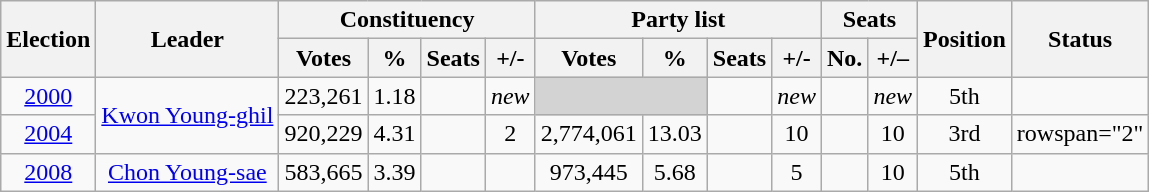<table class="wikitable" style="text-align:center">
<tr>
<th rowspan="2">Election</th>
<th rowspan="2">Leader</th>
<th colspan="4">Constituency</th>
<th colspan="4">Party list</th>
<th colspan="2">Seats</th>
<th rowspan="2">Position</th>
<th rowspan="2">Status</th>
</tr>
<tr>
<th>Votes</th>
<th>%</th>
<th>Seats</th>
<th>+/-</th>
<th>Votes</th>
<th>%</th>
<th>Seats</th>
<th>+/-</th>
<th>No.</th>
<th>+/–</th>
</tr>
<tr>
<td><a href='#'>2000</a></td>
<td rowspan="2"><a href='#'>Kwon Young-ghil</a></td>
<td>223,261</td>
<td>1.18</td>
<td></td>
<td><em>new</em></td>
<td colspan="2" bgcolor="lightgrey"></td>
<td></td>
<td><em>new</em></td>
<td></td>
<td><em>new</em></td>
<td>5th</td>
<td></td>
</tr>
<tr>
<td><a href='#'>2004</a></td>
<td>920,229</td>
<td>4.31</td>
<td></td>
<td> 2</td>
<td>2,774,061</td>
<td>13.03</td>
<td></td>
<td> 10</td>
<td></td>
<td> 10</td>
<td>3rd</td>
<td>rowspan="2" </td>
</tr>
<tr>
<td><a href='#'>2008</a></td>
<td><a href='#'>Chon Young-sae</a></td>
<td>583,665</td>
<td>3.39</td>
<td></td>
<td></td>
<td>973,445</td>
<td>5.68</td>
<td></td>
<td> 5</td>
<td></td>
<td> 10</td>
<td>5th</td>
</tr>
</table>
